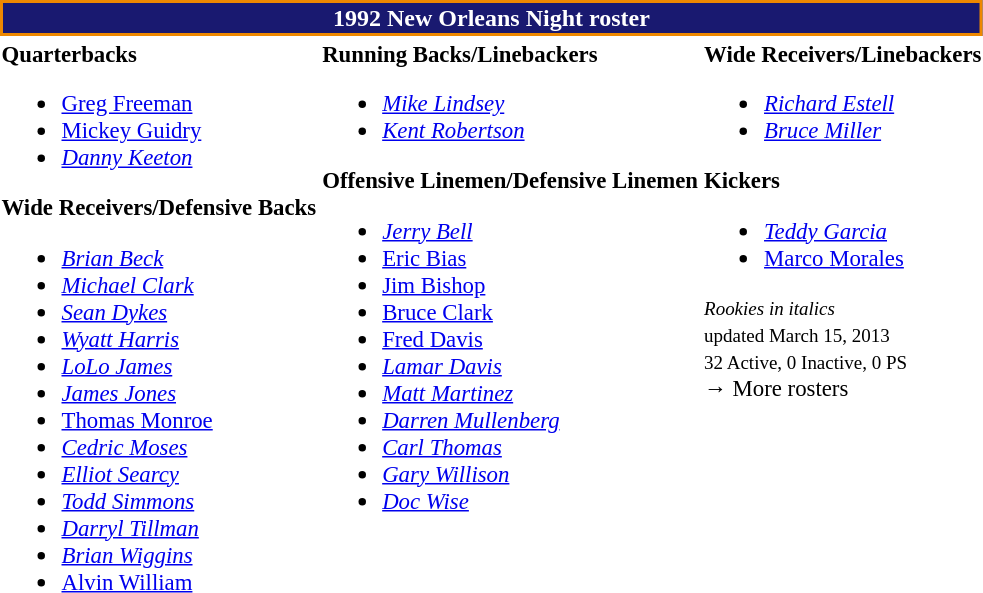<table class="toccolours" style="text-align: left;">
<tr>
<th colspan="7" style="background:#191970; border:2px solid #e80; color:white; text-align:center;">1992 New Orleans Night roster</th>
</tr>
<tr>
<td style="font-size: 95%;" valign="top"><strong>Quarterbacks</strong><br><ul><li> <a href='#'>Greg Freeman</a></li><li> <a href='#'>Mickey Guidry</a></li><li> <em><a href='#'>Danny Keeton</a></em></li></ul><strong>Wide Receivers/Defensive Backs</strong><ul><li> <em><a href='#'>Brian Beck</a></em></li><li> <em><a href='#'>Michael Clark</a></em></li><li> <em><a href='#'>Sean Dykes</a></em></li><li> <em><a href='#'>Wyatt Harris</a></em></li><li> <em><a href='#'>LoLo James</a></em></li><li> <em><a href='#'>James Jones</a></em></li><li> <a href='#'>Thomas Monroe</a></li><li> <em><a href='#'>Cedric Moses</a></em></li><li> <em><a href='#'>Elliot Searcy</a></em></li><li> <em><a href='#'>Todd Simmons</a></em></li><li> <em><a href='#'>Darryl Tillman</a></em></li><li> <em><a href='#'>Brian Wiggins</a></em></li><li> <a href='#'>Alvin William</a></li></ul></td>
<td style="font-size: 95%;" valign="top"><strong>Running Backs/Linebackers</strong><br><ul><li> <em><a href='#'>Mike Lindsey</a></em></li><li> <em><a href='#'>Kent Robertson</a></em></li></ul><strong>Offensive Linemen/Defensive Linemen</strong><ul><li> <em><a href='#'>Jerry Bell</a></em></li><li> <a href='#'>Eric Bias</a></li><li> <a href='#'>Jim Bishop</a></li><li> <a href='#'>Bruce Clark</a></li><li> <a href='#'>Fred Davis</a></li><li> <em><a href='#'>Lamar Davis</a></em></li><li> <em><a href='#'>Matt Martinez</a></em></li><li> <em><a href='#'>Darren Mullenberg</a></em></li><li> <em><a href='#'>Carl Thomas</a></em></li><li> <em><a href='#'>Gary Willison</a></em></li><li> <em><a href='#'>Doc Wise</a></em></li></ul></td>
<td style="font-size: 95%;" valign="top"><strong>Wide Receivers/Linebackers</strong><br><ul><li> <em><a href='#'>Richard Estell</a></em></li><li> <em><a href='#'>Bruce Miller</a></em></li></ul><strong>Kickers</strong><ul><li> <em><a href='#'>Teddy Garcia</a></em></li><li> <a href='#'>Marco Morales</a></li></ul><small><em>Rookies in italics</em><br> updated March 15, 2013</small><br>
<small>32 Active, 0 Inactive, 0 PS</small><br>→ More rosters</td>
</tr>
<tr>
</tr>
</table>
